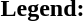<table class="toccolours" style="font-size:100%; white-space:nowrap;">
<tr>
<td><strong>Legend:</strong></td>
<td>      </td>
</tr>
<tr>
<td></td>
</tr>
<tr>
<td></td>
</tr>
</table>
